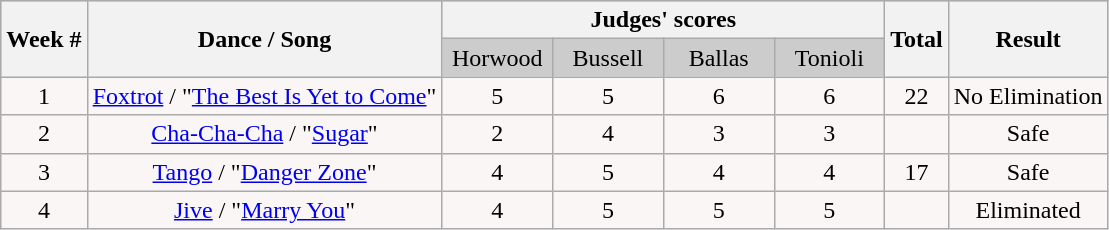<table class="wikitable collapsible collapsed">
<tr style="text-align:Center; background:#ccc;">
<th rowspan="2">Week #</th>
<th rowspan="2">Dance / Song</th>
<th colspan="4">Judges' scores</th>
<th rowspan="2">Total</th>
<th rowspan="2">Result</th>
</tr>
<tr style="text-align:center; background:#ccc;">
<td style="width:10%; ">Horwood</td>
<td style="width:10%; ">Bussell</td>
<td style="width:10%; ">Ballas</td>
<td style="width:10%; ">Tonioli</td>
</tr>
<tr style="text-align: center; background:#faf6f6;">
<td>1</td>
<td><a href='#'>Foxtrot</a> / "<a href='#'>The Best Is Yet to Come</a>"</td>
<td>5</td>
<td>5</td>
<td>6</td>
<td>6</td>
<td>22</td>
<td>No Elimination</td>
</tr>
<tr>
<td style="text-align:center; background:#faf6f6;">2</td>
<td style="text-align:center; background:#faf6f6;"><a href='#'>Cha-Cha-Cha</a> / "<a href='#'>Sugar</a>"</td>
<td style="text-align:center; background:#faf6f6;">2</td>
<td style="text-align:center; background:#faf6f6;">4</td>
<td style="text-align:center; background:#faf6f6;">3</td>
<td style="text-align:center; background:#faf6f6;">3</td>
<td style="text-align:center; background:#faf6f6;"></td>
<td style="text-align:center; background:#faf6f6;">Safe</td>
</tr>
<tr>
<td style="text-align:center; background:#faf6f6;">3</td>
<td style="text-align:center; background:#faf6f6;"><a href='#'>Tango</a> / "<a href='#'>Danger Zone</a>"</td>
<td style="text-align:center; background:#faf6f6;">4</td>
<td style="text-align:center; background:#faf6f6;">5</td>
<td style="text-align:center; background:#faf6f6;">4</td>
<td style="text-align:center; background:#faf6f6;">4</td>
<td style="text-align:center; background:#faf6f6;">17</td>
<td style="text-align:center; background:#faf6f6;">Safe</td>
</tr>
<tr>
<td style="text-align:center; background:#faf6f6;">4</td>
<td style="text-align:center; background:#faf6f6;"><a href='#'>Jive</a> / "<a href='#'>Marry You</a>"</td>
<td style="text-align:center; background:#faf6f6;">4</td>
<td style="text-align:center; background:#faf6f6;">5</td>
<td style="text-align:center; background:#faf6f6;">5</td>
<td style="text-align:center; background:#faf6f6;">5</td>
<td style="text-align:center; background:#faf6f6;"></td>
<td style="text-align:center; background:#faf6f6;">Eliminated</td>
</tr>
</table>
